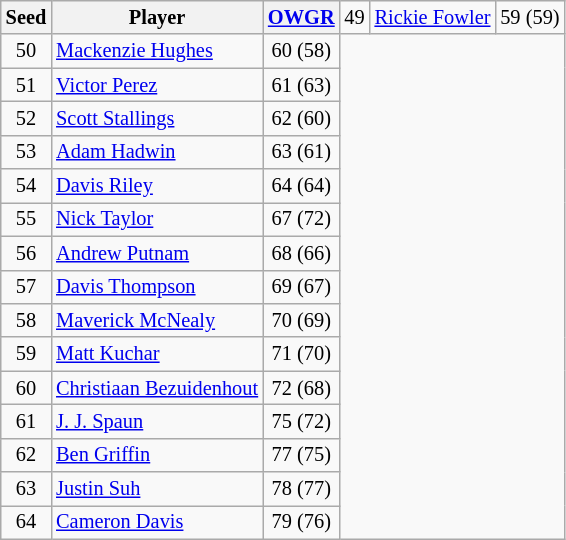<table class=wikitable style=font-size:85%;text-align:center>
<tr>
<th>Seed</th>
<th>Player</th>
<th><a href='#'>OWGR</a></th>
<td>49</td>
<td style="text-align:left;"> <a href='#'>Rickie Fowler</a></td>
<td>59 (59)</td>
</tr>
<tr>
<td>50</td>
<td style="text-align:left;"> <a href='#'>Mackenzie Hughes</a></td>
<td>60 (58)</td>
</tr>
<tr>
<td>51</td>
<td style="text-align:left;"> <a href='#'>Victor Perez</a></td>
<td>61 (63)</td>
</tr>
<tr>
<td>52</td>
<td style="text-align:left;"> <a href='#'>Scott Stallings</a></td>
<td>62 (60)</td>
</tr>
<tr>
<td>53</td>
<td style="text-align:left;"> <a href='#'>Adam Hadwin</a></td>
<td>63 (61)</td>
</tr>
<tr>
<td>54</td>
<td style="text-align:left;"> <a href='#'>Davis Riley</a></td>
<td>64 (64)</td>
</tr>
<tr>
<td>55</td>
<td style="text-align:left;"> <a href='#'>Nick Taylor</a></td>
<td>67 (72)</td>
</tr>
<tr>
<td>56</td>
<td style="text-align:left;"> <a href='#'>Andrew Putnam</a></td>
<td>68 (66)</td>
</tr>
<tr>
<td>57</td>
<td style="text-align:left;"> <a href='#'>Davis Thompson</a></td>
<td>69 (67)</td>
</tr>
<tr>
<td>58</td>
<td style="text-align:left;"> <a href='#'>Maverick McNealy</a></td>
<td>70 (69)</td>
</tr>
<tr>
<td>59</td>
<td style="text-align:left;"> <a href='#'>Matt Kuchar</a></td>
<td>71 (70)</td>
</tr>
<tr>
<td>60</td>
<td style="text-align:left;"> <a href='#'>Christiaan Bezuidenhout</a></td>
<td>72 (68)</td>
</tr>
<tr>
<td>61</td>
<td style="text-align:left;"> <a href='#'>J. J. Spaun</a></td>
<td>75 (72)</td>
</tr>
<tr>
<td>62</td>
<td style="text-align:left;"> <a href='#'>Ben Griffin</a></td>
<td>77 (75)</td>
</tr>
<tr>
<td>63</td>
<td style="text-align:left;"> <a href='#'>Justin Suh</a></td>
<td>78 (77)</td>
</tr>
<tr>
<td>64</td>
<td style="text-align:left;"> <a href='#'>Cameron Davis</a></td>
<td>79 (76)</td>
</tr>
</table>
